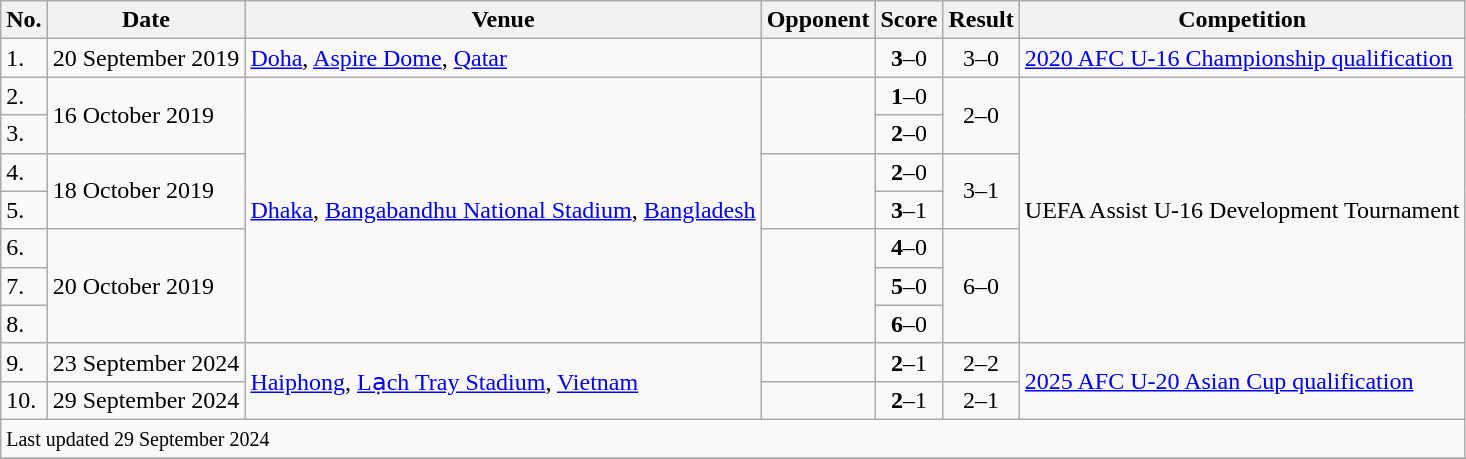<table class="wikitable" style="font-size:100%;">
<tr>
<th>No.</th>
<th>Date</th>
<th>Venue</th>
<th>Opponent</th>
<th>Score</th>
<th>Result</th>
<th>Competition</th>
</tr>
<tr>
<td>1.</td>
<td>20 September 2019</td>
<td><a href='#'>Doha</a>, <a href='#'>Aspire Dome</a>, <a href='#'>Qatar</a></td>
<td></td>
<td align=center><strong>3</strong>–0</td>
<td align=center>3–0</td>
<td><a href='#'>2020 AFC U-16 Championship qualification</a></td>
</tr>
<tr>
<td>2.</td>
<td rowspan=2>16 October 2019</td>
<td rowspan=7><a href='#'>Dhaka</a>, <a href='#'>Bangabandhu National Stadium</a>, <a href='#'>Bangladesh</a></td>
<td rowspan=2></td>
<td align=center><strong>1</strong>–0</td>
<td rowspan=2 align=center>2–0</td>
<td rowspan=7>UEFA Assist U-16 Development Tournament</td>
</tr>
<tr>
<td>3.</td>
<td align=center><strong>2</strong>–0</td>
</tr>
<tr>
<td>4.</td>
<td rowspan=2>18 October 2019</td>
<td rowspan=2></td>
<td align=center><strong>2</strong>–0</td>
<td rowspan=2 align=center>3–1</td>
</tr>
<tr>
<td>5.</td>
<td align=center><strong>3</strong>–1</td>
</tr>
<tr>
<td>6.</td>
<td rowspan=3>20 October 2019</td>
<td rowspan=3></td>
<td align=center><strong>4</strong>–0</td>
<td rowspan=3 align=center>6–0</td>
</tr>
<tr>
<td>7.</td>
<td align=center><strong>5</strong>–0</td>
</tr>
<tr>
<td>8.</td>
<td align=center><strong>6</strong>–0</td>
</tr>
<tr>
<td>9.</td>
<td>23 September 2024</td>
<td rowspan=2><a href='#'>Haiphong</a>, <a href='#'>Lạch Tray Stadium</a>, <a href='#'>Vietnam</a></td>
<td></td>
<td align=center><strong>2</strong>–1</td>
<td align=center>2–2</td>
<td rowspan=2><a href='#'>2025 AFC U-20 Asian Cup qualification</a></td>
</tr>
<tr>
<td>10.</td>
<td>29 September 2024</td>
<td></td>
<td align=center><strong>2</strong>–1</td>
<td align=center>2–1</td>
</tr>
<tr>
<td colspan="8"><small>Last updated 29 September 2024</small></td>
</tr>
<tr>
</tr>
</table>
